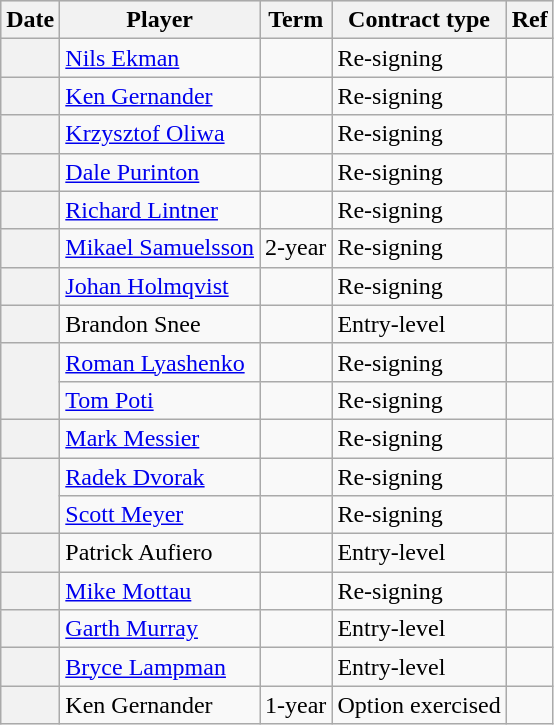<table class="wikitable plainrowheaders">
<tr style="background:#ddd; text-align:center;">
<th>Date</th>
<th>Player</th>
<th>Term</th>
<th>Contract type</th>
<th>Ref</th>
</tr>
<tr>
<th scope="row"></th>
<td><a href='#'>Nils Ekman</a></td>
<td></td>
<td>Re-signing</td>
<td></td>
</tr>
<tr>
<th scope="row"></th>
<td><a href='#'>Ken Gernander</a></td>
<td></td>
<td>Re-signing</td>
<td></td>
</tr>
<tr>
<th scope="row"></th>
<td><a href='#'>Krzysztof Oliwa</a></td>
<td></td>
<td>Re-signing</td>
<td></td>
</tr>
<tr>
<th scope="row"></th>
<td><a href='#'>Dale Purinton</a></td>
<td></td>
<td>Re-signing</td>
<td></td>
</tr>
<tr>
<th scope="row"></th>
<td><a href='#'>Richard Lintner</a></td>
<td></td>
<td>Re-signing</td>
<td></td>
</tr>
<tr>
<th scope="row"></th>
<td><a href='#'>Mikael Samuelsson</a></td>
<td>2-year</td>
<td>Re-signing</td>
<td></td>
</tr>
<tr>
<th scope="row"></th>
<td><a href='#'>Johan Holmqvist</a></td>
<td></td>
<td>Re-signing</td>
<td></td>
</tr>
<tr>
<th scope="row"></th>
<td>Brandon Snee</td>
<td></td>
<td>Entry-level</td>
<td></td>
</tr>
<tr>
<th scope="row" rowspan=2></th>
<td><a href='#'>Roman Lyashenko</a></td>
<td></td>
<td>Re-signing</td>
<td></td>
</tr>
<tr>
<td><a href='#'>Tom Poti</a></td>
<td></td>
<td>Re-signing</td>
<td></td>
</tr>
<tr>
<th scope="row"></th>
<td><a href='#'>Mark Messier</a></td>
<td></td>
<td>Re-signing</td>
<td></td>
</tr>
<tr>
<th scope="row" rowspan=2></th>
<td><a href='#'>Radek Dvorak</a></td>
<td></td>
<td>Re-signing</td>
<td></td>
</tr>
<tr>
<td><a href='#'>Scott Meyer</a></td>
<td></td>
<td>Re-signing</td>
<td></td>
</tr>
<tr>
<th scope="row"></th>
<td>Patrick Aufiero</td>
<td></td>
<td>Entry-level</td>
<td></td>
</tr>
<tr>
<th scope="row"></th>
<td><a href='#'>Mike Mottau</a></td>
<td></td>
<td>Re-signing</td>
<td></td>
</tr>
<tr>
<th scope="row"></th>
<td><a href='#'>Garth Murray</a></td>
<td></td>
<td>Entry-level</td>
<td></td>
</tr>
<tr>
<th scope="row"></th>
<td><a href='#'>Bryce Lampman</a></td>
<td></td>
<td>Entry-level</td>
<td></td>
</tr>
<tr>
<th scope="row"></th>
<td>Ken Gernander</td>
<td>1-year</td>
<td>Option exercised</td>
<td></td>
</tr>
</table>
